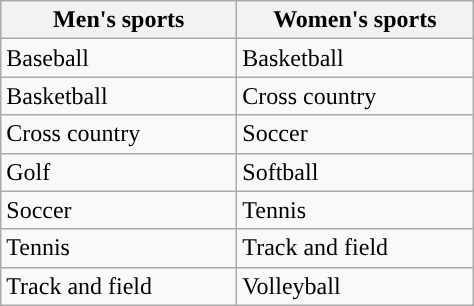<table class="wikitable"; style= "text-align: ">
<tr>
<th width=150px>Men's sports</th>
<th width=150px>Women's sports</th>
</tr>
<tr>
<td>Baseball</td>
<td>Basketball</td>
</tr>
<tr>
<td>Basketball</td>
<td>Cross country</td>
</tr>
<tr>
<td>Cross country</td>
<td>Soccer</td>
</tr>
<tr>
<td>Golf</td>
<td>Softball</td>
</tr>
<tr>
<td>Soccer</td>
<td>Tennis</td>
</tr>
<tr>
<td>Tennis</td>
<td>Track and field</td>
</tr>
<tr>
<td>Track and field</td>
<td>Volleyball</td>
</tr>
</table>
